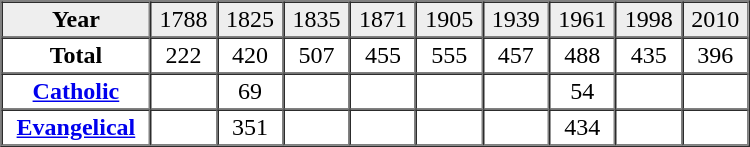<table border="1" cellpadding="2" cellspacing="0" width="500">
<tr bgcolor="#eeeeee" align="center">
<td><strong>Year</strong></td>
<td>1788</td>
<td>1825</td>
<td>1835</td>
<td>1871</td>
<td>1905</td>
<td>1939</td>
<td>1961</td>
<td>1998</td>
<td>2010</td>
</tr>
<tr align="center">
<td><strong>Total</strong></td>
<td>222</td>
<td>420</td>
<td>507</td>
<td>455</td>
<td>555</td>
<td>457</td>
<td>488</td>
<td>435</td>
<td>396</td>
</tr>
<tr align="center">
<td><strong><a href='#'>Catholic</a></strong></td>
<td> </td>
<td>69</td>
<td> </td>
<td> </td>
<td> </td>
<td> </td>
<td>54</td>
<td> </td>
<td> </td>
</tr>
<tr align="center">
<td><strong><a href='#'>Evangelical</a></strong></td>
<td> </td>
<td>351</td>
<td> </td>
<td> </td>
<td> </td>
<td> </td>
<td>434</td>
<td> </td>
<td> </td>
</tr>
</table>
